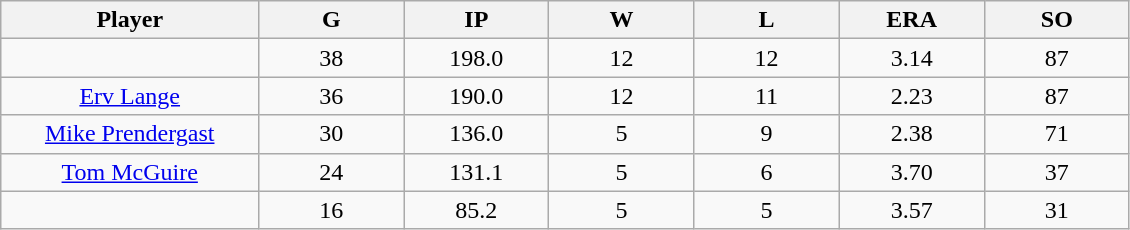<table class="wikitable sortable">
<tr>
<th bgcolor="#DDDDFF" width="16%">Player</th>
<th bgcolor="#DDDDFF" width="9%">G</th>
<th bgcolor="#DDDDFF" width="9%">IP</th>
<th bgcolor="#DDDDFF" width="9%">W</th>
<th bgcolor="#DDDDFF" width="9%">L</th>
<th bgcolor="#DDDDFF" width="9%">ERA</th>
<th bgcolor="#DDDDFF" width="9%">SO</th>
</tr>
<tr align="center">
<td></td>
<td>38</td>
<td>198.0</td>
<td>12</td>
<td>12</td>
<td>3.14</td>
<td>87</td>
</tr>
<tr align="center">
<td><a href='#'>Erv Lange</a></td>
<td>36</td>
<td>190.0</td>
<td>12</td>
<td>11</td>
<td>2.23</td>
<td>87</td>
</tr>
<tr align="center">
<td><a href='#'>Mike Prendergast</a></td>
<td>30</td>
<td>136.0</td>
<td>5</td>
<td>9</td>
<td>2.38</td>
<td>71</td>
</tr>
<tr align="center">
<td><a href='#'>Tom McGuire</a></td>
<td>24</td>
<td>131.1</td>
<td>5</td>
<td>6</td>
<td>3.70</td>
<td>37</td>
</tr>
<tr align="center">
<td></td>
<td>16</td>
<td>85.2</td>
<td>5</td>
<td>5</td>
<td>3.57</td>
<td>31</td>
</tr>
</table>
